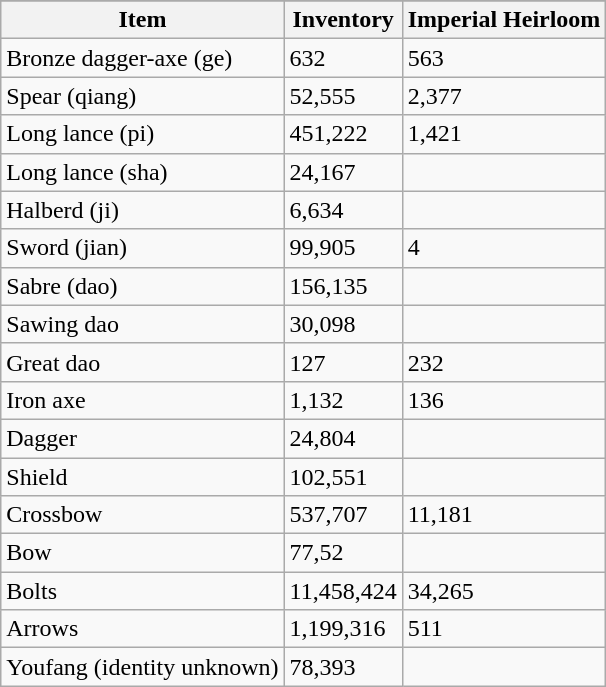<table class="sortable wikitable">
<tr style="background:#CCCC;">
</tr>
<tr>
<th>Item</th>
<th>Inventory</th>
<th>Imperial Heirloom</th>
</tr>
<tr>
<td>Bronze dagger-axe (ge)</td>
<td>632</td>
<td>563</td>
</tr>
<tr>
<td>Spear (qiang)</td>
<td>52,555</td>
<td>2,377</td>
</tr>
<tr>
<td>Long lance (pi)</td>
<td>451,222</td>
<td>1,421</td>
</tr>
<tr>
<td>Long lance (sha)</td>
<td>24,167</td>
<td></td>
</tr>
<tr>
<td>Halberd (ji)</td>
<td>6,634</td>
<td></td>
</tr>
<tr>
<td>Sword (jian)</td>
<td>99,905</td>
<td>4</td>
</tr>
<tr>
<td>Sabre (dao)</td>
<td>156,135</td>
<td></td>
</tr>
<tr>
<td>Sawing dao</td>
<td>30,098</td>
<td></td>
</tr>
<tr>
<td>Great dao</td>
<td>127</td>
<td>232</td>
</tr>
<tr>
<td>Iron axe</td>
<td>1,132</td>
<td>136</td>
</tr>
<tr>
<td>Dagger</td>
<td>24,804</td>
<td></td>
</tr>
<tr>
<td>Shield</td>
<td>102,551</td>
<td></td>
</tr>
<tr>
<td>Crossbow</td>
<td>537,707</td>
<td>11,181</td>
</tr>
<tr>
<td>Bow</td>
<td>77,52</td>
<td></td>
</tr>
<tr>
<td>Bolts</td>
<td>11,458,424</td>
<td>34,265</td>
</tr>
<tr>
<td>Arrows</td>
<td>1,199,316</td>
<td>511</td>
</tr>
<tr>
<td>Youfang (identity unknown)</td>
<td>78,393</td>
<td></td>
</tr>
</table>
